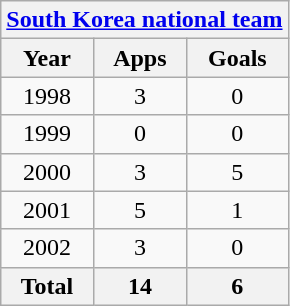<table class="wikitable" style="text-align:center">
<tr>
<th colspan=3><a href='#'>South Korea national team</a></th>
</tr>
<tr>
<th>Year</th>
<th>Apps</th>
<th>Goals</th>
</tr>
<tr>
<td>1998</td>
<td>3</td>
<td>0</td>
</tr>
<tr>
<td>1999</td>
<td>0</td>
<td>0</td>
</tr>
<tr>
<td>2000</td>
<td>3</td>
<td>5</td>
</tr>
<tr>
<td>2001</td>
<td>5</td>
<td>1</td>
</tr>
<tr>
<td>2002</td>
<td>3</td>
<td>0</td>
</tr>
<tr>
<th>Total</th>
<th>14</th>
<th>6</th>
</tr>
</table>
